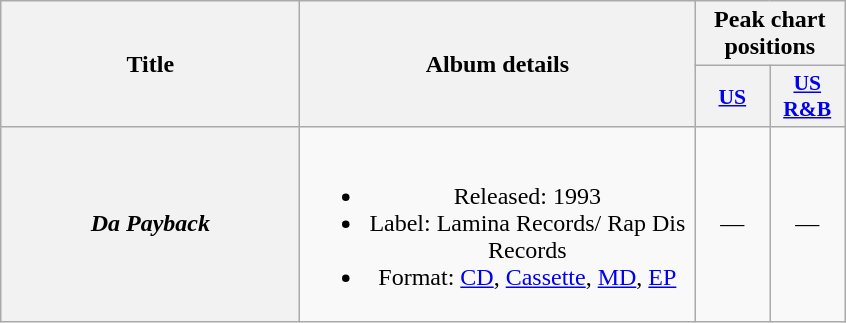<table class="wikitable plainrowheaders" style="text-align:center;">
<tr>
<th scope="col" rowspan="2" style="width:12em;">Title</th>
<th scope="col" rowspan="2" style="width:16em;">Album details</th>
<th scope="col" colspan="2">Peak chart positions</th>
</tr>
<tr>
<th scope="col" style="width:3em;font-size:90%;"><a href='#'>US</a></th>
<th scope="col" style="width:3em;font-size:90%;"><a href='#'>US R&B</a></th>
</tr>
<tr>
<th scope="row"><em>Da Payback</em></th>
<td><br><ul><li>Released: 1993</li><li>Label: Lamina Records/ Rap Dis Records</li><li>Format: <a href='#'>CD</a>, <a href='#'>Cassette</a>, <a href='#'>MD</a>, <a href='#'>EP</a></li></ul></td>
<td>—</td>
<td>—</td>
</tr>
</table>
